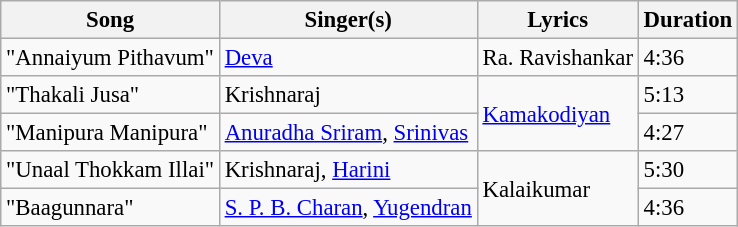<table class="wikitable" style="font-size:95%;">
<tr>
<th>Song</th>
<th>Singer(s)</th>
<th>Lyrics</th>
<th>Duration</th>
</tr>
<tr>
<td>"Annaiyum Pithavum"</td>
<td><a href='#'>Deva</a></td>
<td>Ra. Ravishankar</td>
<td>4:36</td>
</tr>
<tr>
<td>"Thakali Jusa"</td>
<td>Krishnaraj</td>
<td rowspan=2><a href='#'>Kamakodiyan</a></td>
<td>5:13</td>
</tr>
<tr>
<td>"Manipura Manipura"</td>
<td><a href='#'>Anuradha Sriram</a>, <a href='#'>Srinivas</a></td>
<td>4:27</td>
</tr>
<tr>
<td>"Unaal Thokkam Illai"</td>
<td>Krishnaraj, <a href='#'>Harini</a></td>
<td rowspan=2>Kalaikumar</td>
<td>5:30</td>
</tr>
<tr>
<td>"Baagunnara"</td>
<td><a href='#'>S. P. B. Charan</a>, <a href='#'>Yugendran</a></td>
<td>4:36</td>
</tr>
</table>
